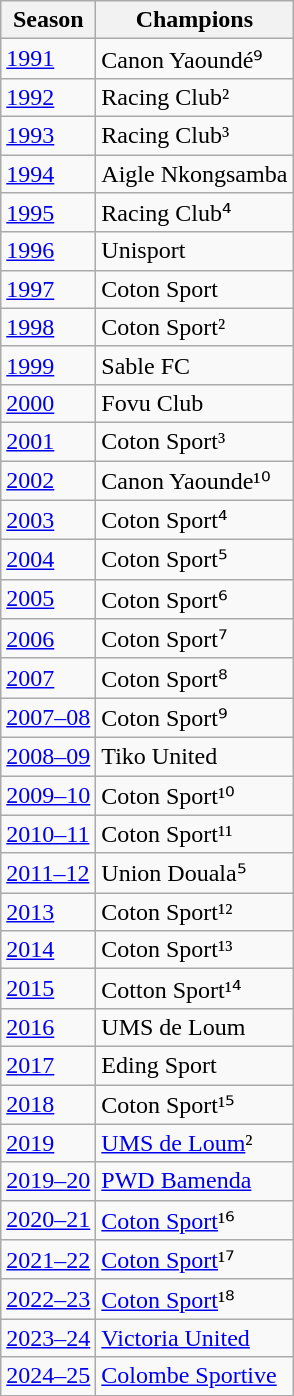<table class=wikitable>
<tr>
<th>Season</th>
<th>Champions</th>
</tr>
<tr>
<td><a href='#'>1991</a></td>
<td>Canon Yaoundé⁹</td>
</tr>
<tr>
<td><a href='#'>1992</a></td>
<td>Racing Club²</td>
</tr>
<tr>
<td><a href='#'>1993</a></td>
<td>Racing Club³</td>
</tr>
<tr>
<td><a href='#'>1994</a></td>
<td>Aigle Nkongsamba</td>
</tr>
<tr>
<td><a href='#'>1995</a></td>
<td>Racing Club⁴</td>
</tr>
<tr>
<td><a href='#'>1996</a></td>
<td>Unisport</td>
</tr>
<tr>
<td><a href='#'>1997</a></td>
<td>Coton Sport</td>
</tr>
<tr>
<td><a href='#'>1998</a></td>
<td>Coton Sport²</td>
</tr>
<tr>
<td><a href='#'>1999</a></td>
<td>Sable FC</td>
</tr>
<tr>
<td><a href='#'>2000</a></td>
<td>Fovu Club</td>
</tr>
<tr>
<td><a href='#'>2001</a></td>
<td>Coton Sport³</td>
</tr>
<tr>
<td><a href='#'>2002</a></td>
<td>Canon Yaounde¹⁰</td>
</tr>
<tr>
<td><a href='#'>2003</a></td>
<td>Coton Sport⁴</td>
</tr>
<tr>
<td><a href='#'>2004</a></td>
<td>Coton Sport⁵</td>
</tr>
<tr>
<td><a href='#'>2005</a></td>
<td>Coton Sport⁶</td>
</tr>
<tr>
<td><a href='#'>2006</a></td>
<td>Coton Sport⁷</td>
</tr>
<tr>
<td><a href='#'>2007</a></td>
<td>Coton Sport⁸</td>
</tr>
<tr>
<td><a href='#'>2007–08</a></td>
<td>Coton Sport⁹</td>
</tr>
<tr>
<td><a href='#'>2008–09</a></td>
<td>Tiko United</td>
</tr>
<tr>
<td><a href='#'>2009–10</a></td>
<td>Coton Sport¹⁰</td>
</tr>
<tr>
<td><a href='#'>2010–11</a></td>
<td>Coton Sport¹¹</td>
</tr>
<tr>
<td><a href='#'>2011–12</a></td>
<td>Union Douala⁵</td>
</tr>
<tr>
<td><a href='#'>2013</a></td>
<td>Coton Sport¹²</td>
</tr>
<tr>
<td><a href='#'>2014</a></td>
<td>Coton Sport¹³</td>
</tr>
<tr>
<td><a href='#'>2015</a></td>
<td>Cotton Sport¹⁴</td>
</tr>
<tr>
<td><a href='#'>2016</a></td>
<td>UMS de Loum</td>
</tr>
<tr>
<td><a href='#'>2017</a></td>
<td>Eding Sport</td>
</tr>
<tr>
<td><a href='#'>2018</a></td>
<td>Coton Sport¹⁵</td>
</tr>
<tr>
<td><a href='#'>2019</a></td>
<td><a href='#'>UMS de Loum</a>²</td>
</tr>
<tr>
<td><a href='#'>2019–20</a></td>
<td><a href='#'>PWD Bamenda</a></td>
</tr>
<tr>
<td><a href='#'>2020–21</a></td>
<td><a href='#'>Coton Sport</a>¹⁶</td>
</tr>
<tr>
<td><a href='#'>2021–22</a></td>
<td><a href='#'>Coton Sport</a>¹⁷</td>
</tr>
<tr>
<td><a href='#'>2022–23</a></td>
<td><a href='#'>Coton Sport</a>¹⁸</td>
</tr>
<tr>
<td><a href='#'>2023–24</a></td>
<td><a href='#'>Victoria United</a></td>
</tr>
<tr>
<td><a href='#'>2024–25</a></td>
<td><a href='#'>Colombe Sportive</a></td>
</tr>
</table>
